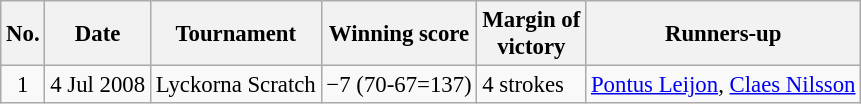<table class="wikitable" style="font-size:95%;">
<tr>
<th>No.</th>
<th>Date</th>
<th>Tournament</th>
<th>Winning score</th>
<th>Margin of<br>victory</th>
<th>Runners-up</th>
</tr>
<tr>
<td align=center>1</td>
<td>4 Jul 2008</td>
<td>Lyckorna Scratch</td>
<td>−7 (70-67=137)</td>
<td>4 strokes</td>
<td> <a href='#'>Pontus Leijon</a>,  <a href='#'>Claes Nilsson</a></td>
</tr>
</table>
